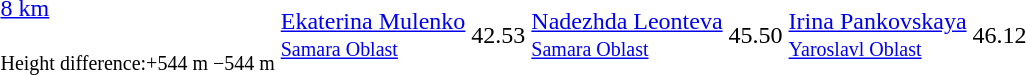<table>
<tr>
<td><a href='#'>8 km</a> <br> <small><br>Height difference:+544 m −544 m</small></td>
<td><a href='#'>Ekaterina Mulenko</a> <br> <small><a href='#'>Samara Oblast</a></small></td>
<td>42.53</td>
<td><a href='#'>Nadezhda Leonteva</a> <br> <small><a href='#'>Samara Oblast</a></small></td>
<td>45.50</td>
<td><a href='#'>Irina Pankovskaya</a> <br> <small><a href='#'>Yaroslavl Oblast</a></small></td>
<td>46.12</td>
</tr>
</table>
